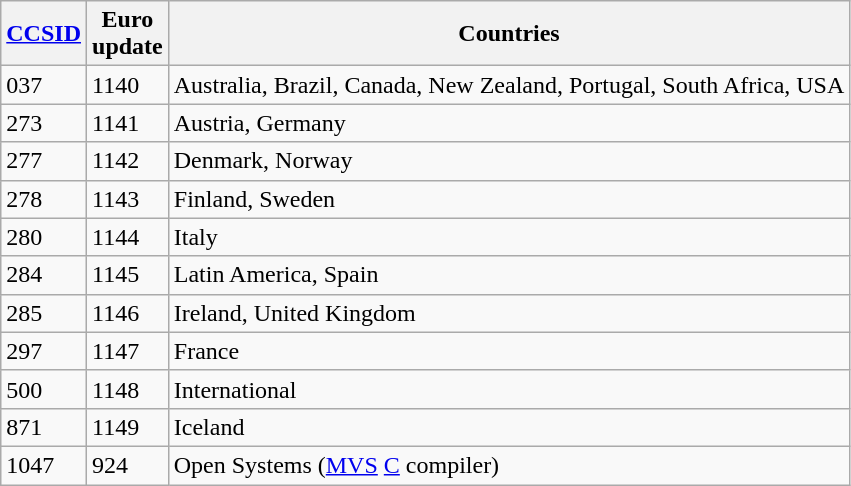<table class="wikitable">
<tr ---->
<th><a href='#'>CCSID</a></th>
<th>Euro<br>update</th>
<th>Countries</th>
</tr>
<tr ---->
<td>037</td>
<td>1140</td>
<td>Australia, Brazil, Canada, New Zealand, Portugal, South Africa, USA</td>
</tr>
<tr ---->
<td>273</td>
<td>1141</td>
<td>Austria, Germany</td>
</tr>
<tr ---->
<td>277</td>
<td>1142</td>
<td>Denmark, Norway</td>
</tr>
<tr ---->
<td>278</td>
<td>1143</td>
<td>Finland, Sweden</td>
</tr>
<tr ---->
<td>280</td>
<td>1144</td>
<td>Italy</td>
</tr>
<tr ---->
<td>284</td>
<td>1145</td>
<td>Latin America, Spain</td>
</tr>
<tr ---->
<td>285</td>
<td>1146</td>
<td>Ireland, United Kingdom</td>
</tr>
<tr ---->
<td>297</td>
<td>1147</td>
<td>France</td>
</tr>
<tr ---->
<td>500</td>
<td>1148</td>
<td>International</td>
</tr>
<tr ---->
<td>871</td>
<td>1149</td>
<td>Iceland</td>
</tr>
<tr ---->
<td>1047</td>
<td>924</td>
<td>Open Systems (<a href='#'>MVS</a> <a href='#'>C</a> compiler)</td>
</tr>
</table>
